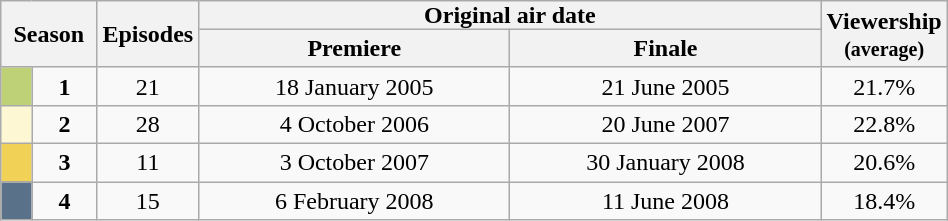<table class="wikitable" style="text-align: center; width: 50%;">
<tr>
<th colspan="2" rowspan="2" style="padding:0 8px; width:5%;">Season</th>
<th rowspan="2">Episodes</th>
<th colspan="2" style="padding:0 80px; width:75%;">Original air date</th>
<th rowspan="2">Viewership<br><small>(average)</small></th>
</tr>
<tr>
<th>Premiere</th>
<th>Finale</th>
</tr>
<tr>
<td style="background:#bed177; color:#100; text-align:center;"></td>
<td><strong>1</strong></td>
<td>21</td>
<td style="padding: 0 8px;">18 January 2005</td>
<td>21 June 2005</td>
<td>21.7%</td>
</tr>
<tr>
<td style="background:#fdf8d3; color:#100; text-align:center;"></td>
<td><strong>2</strong></td>
<td>28</td>
<td style="padding: 0 8px;">4 October 2006</td>
<td>20 June 2007</td>
<td>22.8%</td>
</tr>
<tr>
<td style="background:#f1d257; color:#100; text-align:center;"></td>
<td><strong>3</strong></td>
<td>11</td>
<td style="padding: 0 8px;">3 October 2007</td>
<td style="padding: 0 8px;">30 January 2008</td>
<td>20.6%</td>
</tr>
<tr>
<td style="background:#597189; color:#100; text-align:center;"></td>
<td><strong>4</strong></td>
<td>15</td>
<td>6 February 2008</td>
<td>11 June 2008</td>
<td>18.4%</td>
</tr>
</table>
